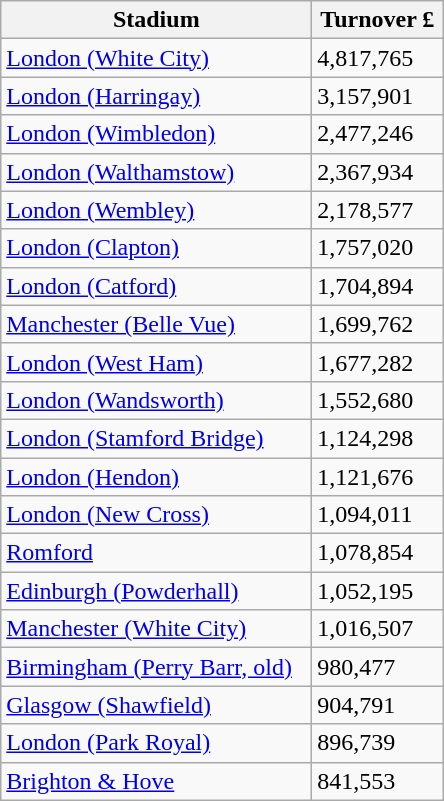<table class="wikitable">
<tr>
<th width=200>Stadium</th>
<th width=80>Turnover £</th>
</tr>
<tr>
<td><a href='#'>London (White City)</a></td>
<td>4,817,765</td>
</tr>
<tr>
<td><a href='#'>London (Harringay)</a></td>
<td>3,157,901</td>
</tr>
<tr>
<td><a href='#'>London (Wimbledon)</a></td>
<td>2,477,246</td>
</tr>
<tr>
<td><a href='#'>London (Walthamstow)</a></td>
<td>2,367,934</td>
</tr>
<tr>
<td><a href='#'>London (Wembley)</a></td>
<td>2,178,577</td>
</tr>
<tr>
<td><a href='#'>London (Clapton)</a></td>
<td>1,757,020</td>
</tr>
<tr>
<td><a href='#'>London (Catford)</a></td>
<td>1,704,894</td>
</tr>
<tr>
<td><a href='#'>Manchester (Belle Vue)</a></td>
<td>1,699,762</td>
</tr>
<tr>
<td><a href='#'>London (West Ham)</a></td>
<td>1,677,282</td>
</tr>
<tr>
<td><a href='#'>London (Wandsworth)</a></td>
<td>1,552,680</td>
</tr>
<tr>
<td><a href='#'>London (Stamford Bridge)</a></td>
<td>1,124,298</td>
</tr>
<tr>
<td><a href='#'>London (Hendon)</a></td>
<td>1,121,676</td>
</tr>
<tr>
<td><a href='#'>London (New Cross)</a></td>
<td>1,094,011</td>
</tr>
<tr>
<td><a href='#'>Romford</a></td>
<td>1,078,854</td>
</tr>
<tr>
<td><a href='#'>Edinburgh (Powderhall)</a></td>
<td>1,052,195</td>
</tr>
<tr>
<td><a href='#'>Manchester (White City)</a></td>
<td>1,016,507</td>
</tr>
<tr>
<td><a href='#'>Birmingham (Perry Barr, old)</a></td>
<td>980,477</td>
</tr>
<tr>
<td><a href='#'>Glasgow (Shawfield)</a></td>
<td>904,791</td>
</tr>
<tr>
<td><a href='#'>London (Park Royal)</a></td>
<td>896,739</td>
</tr>
<tr>
<td><a href='#'>Brighton & Hove</a></td>
<td>841,553</td>
</tr>
</table>
